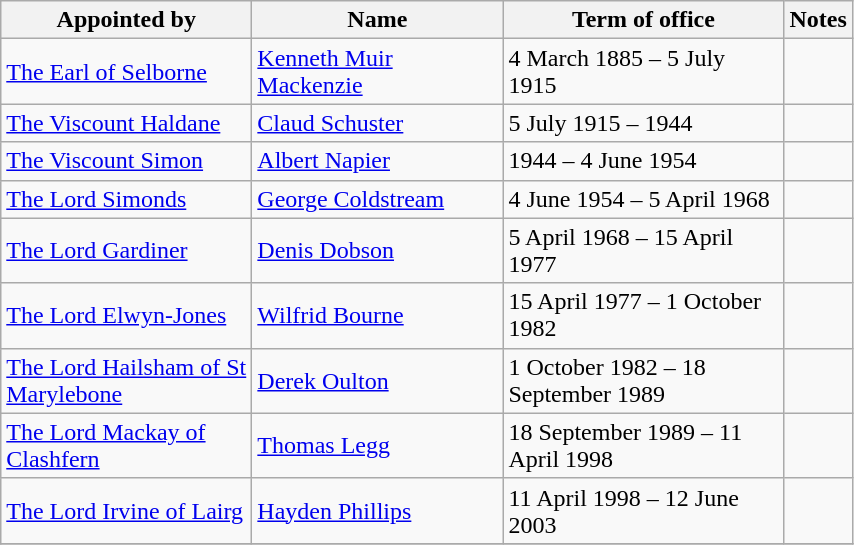<table class="wikitable sortable" border="1" style="align:left;">
<tr>
<th width="160">Appointed by</th>
<th width="160">Name</th>
<th width="180">Term of office</th>
<th width="1" class="unsortable">Notes</th>
</tr>
<tr>
<td><a href='#'>The Earl of Selborne</a></td>
<td><a href='#'>Kenneth Muir Mackenzie</a></td>
<td>4 March 1885 – 5 July 1915</td>
<td></td>
</tr>
<tr>
<td><a href='#'>The Viscount Haldane</a></td>
<td><a href='#'>Claud Schuster</a></td>
<td>5 July 1915 – 1944</td>
<td></td>
</tr>
<tr>
<td><a href='#'>The Viscount Simon</a></td>
<td><a href='#'>Albert Napier</a></td>
<td>1944 – 4 June 1954</td>
<td></td>
</tr>
<tr>
<td><a href='#'>The Lord Simonds</a></td>
<td><a href='#'>George Coldstream</a></td>
<td>4 June 1954 – 5 April 1968</td>
<td></td>
</tr>
<tr>
<td><a href='#'>The Lord Gardiner</a></td>
<td><a href='#'>Denis Dobson</a></td>
<td>5 April 1968 – 15 April 1977</td>
<td></td>
</tr>
<tr>
<td><a href='#'>The Lord Elwyn-Jones</a></td>
<td><a href='#'>Wilfrid Bourne</a></td>
<td>15 April 1977 – 1 October 1982</td>
<td></td>
</tr>
<tr>
<td><a href='#'>The Lord Hailsham of St Marylebone</a></td>
<td><a href='#'>Derek Oulton</a></td>
<td>1 October 1982 – 18 September 1989</td>
<td></td>
</tr>
<tr>
<td><a href='#'>The Lord Mackay of Clashfern</a></td>
<td><a href='#'>Thomas Legg</a></td>
<td>18 September 1989 – 11 April 1998</td>
<td></td>
</tr>
<tr>
<td><a href='#'>The Lord Irvine of Lairg</a></td>
<td><a href='#'>Hayden Phillips</a></td>
<td>11 April 1998 – 12 June 2003</td>
<td></td>
</tr>
<tr>
</tr>
</table>
